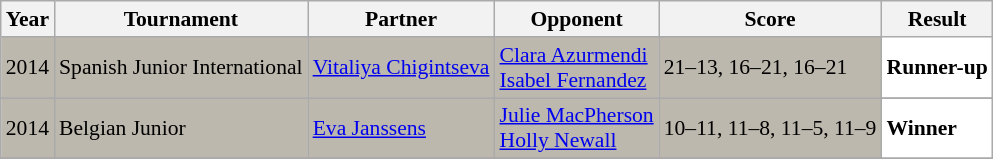<table class="sortable wikitable" style="font-size: 90%;">
<tr>
<th>Year</th>
<th>Tournament</th>
<th>Partner</th>
<th>Opponent</th>
<th>Score</th>
<th>Result</th>
</tr>
<tr style="background:#BDB8AD">
<td align="center">2014</td>
<td align="left">Spanish Junior International</td>
<td align="left"> <a href='#'>Vitaliya Chigintseva</a></td>
<td align="left"> <a href='#'>Clara Azurmendi</a><br> <a href='#'>Isabel Fernandez</a></td>
<td align="left">21–13, 16–21, 16–21</td>
<td style="text-align:left; background:white"> <strong>Runner-up</strong></td>
</tr>
<tr>
</tr>
<tr style="background:#BDB8AD">
<td align="center">2014</td>
<td align="left">Belgian Junior</td>
<td align="left"> <a href='#'>Eva Janssens</a></td>
<td align="left"> <a href='#'>Julie MacPherson</a><br> <a href='#'>Holly Newall</a></td>
<td align="left">10–11, 11–8, 11–5, 11–9</td>
<td style="text-align:left; background:white"> <strong>Winner</strong></td>
</tr>
<tr>
</tr>
</table>
